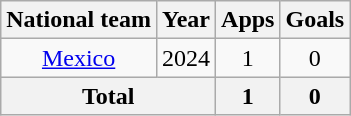<table class="wikitable" style="text-align:center">
<tr>
<th>National team</th>
<th>Year</th>
<th>Apps</th>
<th>Goals</th>
</tr>
<tr>
<td rowspan="1"><a href='#'>Mexico</a></td>
<td>2024</td>
<td>1</td>
<td>0</td>
</tr>
<tr>
<th colspan="2">Total</th>
<th>1</th>
<th>0</th>
</tr>
</table>
